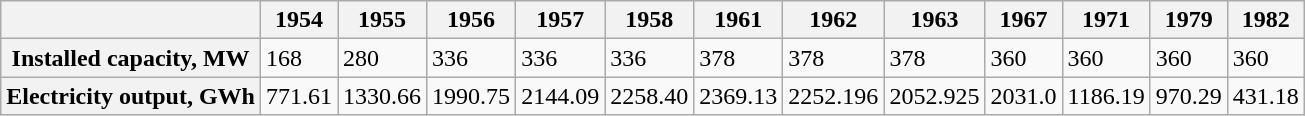<table class="wikitable">
<tr>
<th></th>
<th>1954</th>
<th>1955</th>
<th>1956</th>
<th>1957</th>
<th>1958</th>
<th>1961</th>
<th>1962</th>
<th>1963</th>
<th>1967</th>
<th>1971</th>
<th>1979</th>
<th>1982</th>
</tr>
<tr>
<th>Installed  capacity, MW</th>
<td>168</td>
<td>280</td>
<td>336</td>
<td>336</td>
<td>336</td>
<td>378</td>
<td>378</td>
<td>378</td>
<td>360</td>
<td>360</td>
<td>360</td>
<td>360</td>
</tr>
<tr>
<th>Electricity  output, GWh</th>
<td>771.61</td>
<td>1330.66</td>
<td>1990.75</td>
<td>2144.09</td>
<td>2258.40</td>
<td>2369.13</td>
<td>2252.196</td>
<td>2052.925</td>
<td>2031.0</td>
<td>1186.19</td>
<td>970.29</td>
<td>431.18</td>
</tr>
</table>
